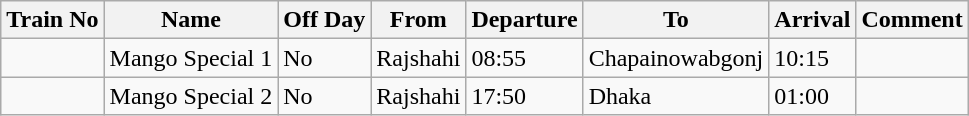<table class="wikitable">
<tr>
<th>Train No</th>
<th>Name</th>
<th>Off Day</th>
<th>From</th>
<th>Departure</th>
<th>To</th>
<th>Arrival</th>
<th>Comment</th>
</tr>
<tr>
<td></td>
<td>Mango Special 1</td>
<td>No</td>
<td>Rajshahi</td>
<td>08:55</td>
<td>Chapainowabgonj</td>
<td>10:15</td>
<td></td>
</tr>
<tr>
<td></td>
<td>Mango Special 2</td>
<td>No</td>
<td>Rajshahi</td>
<td>17:50</td>
<td>Dhaka</td>
<td>01:00</td>
<td></td>
</tr>
</table>
